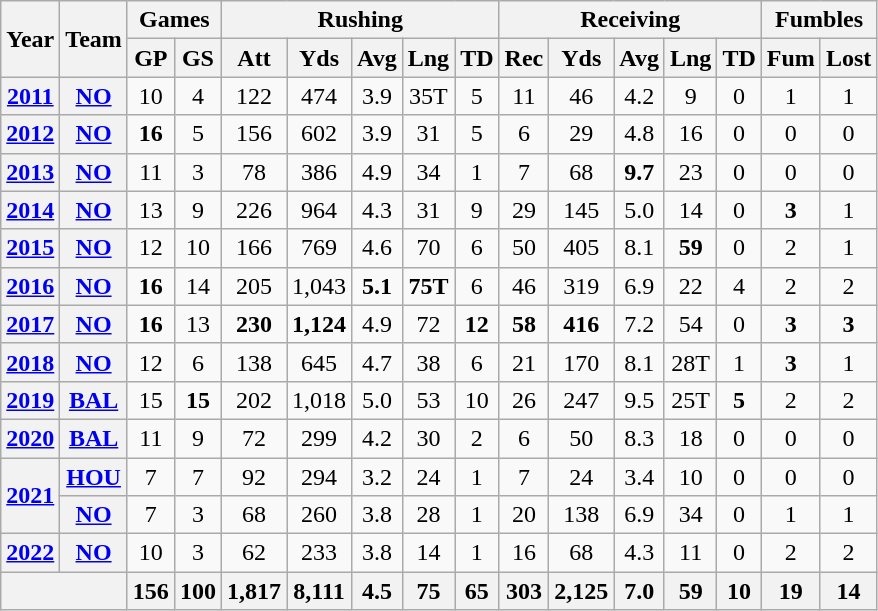<table class=wikitable style="text-align:center;">
<tr>
<th rowspan="2">Year</th>
<th rowspan="2">Team</th>
<th colspan="2">Games</th>
<th colspan="5">Rushing</th>
<th colspan="5">Receiving</th>
<th colspan="2">Fumbles</th>
</tr>
<tr>
<th>GP</th>
<th>GS</th>
<th>Att</th>
<th>Yds</th>
<th>Avg</th>
<th>Lng</th>
<th>TD</th>
<th>Rec</th>
<th>Yds</th>
<th>Avg</th>
<th>Lng</th>
<th>TD</th>
<th>Fum</th>
<th>Lost</th>
</tr>
<tr>
<th><a href='#'>2011</a></th>
<th><a href='#'>NO</a></th>
<td>10</td>
<td>4</td>
<td>122</td>
<td>474</td>
<td>3.9</td>
<td>35T</td>
<td>5</td>
<td>11</td>
<td>46</td>
<td>4.2</td>
<td>9</td>
<td>0</td>
<td>1</td>
<td>1</td>
</tr>
<tr>
<th><a href='#'>2012</a></th>
<th><a href='#'>NO</a></th>
<td><strong>16</strong></td>
<td>5</td>
<td>156</td>
<td>602</td>
<td>3.9</td>
<td>31</td>
<td>5</td>
<td>6</td>
<td>29</td>
<td>4.8</td>
<td>16</td>
<td>0</td>
<td>0</td>
<td>0</td>
</tr>
<tr>
<th><a href='#'>2013</a></th>
<th><a href='#'>NO</a></th>
<td>11</td>
<td>3</td>
<td>78</td>
<td>386</td>
<td>4.9</td>
<td>34</td>
<td>1</td>
<td>7</td>
<td>68</td>
<td><strong>9.7</strong></td>
<td>23</td>
<td>0</td>
<td>0</td>
<td>0</td>
</tr>
<tr>
<th><a href='#'>2014</a></th>
<th><a href='#'>NO</a></th>
<td>13</td>
<td>9</td>
<td>226</td>
<td>964</td>
<td>4.3</td>
<td>31</td>
<td>9</td>
<td>29</td>
<td>145</td>
<td>5.0</td>
<td>14</td>
<td>0</td>
<td><strong>3</strong></td>
<td>1</td>
</tr>
<tr>
<th><a href='#'>2015</a></th>
<th><a href='#'>NO</a></th>
<td>12</td>
<td>10</td>
<td>166</td>
<td>769</td>
<td>4.6</td>
<td>70</td>
<td>6</td>
<td>50</td>
<td>405</td>
<td>8.1</td>
<td><strong>59</strong></td>
<td>0</td>
<td>2</td>
<td>1</td>
</tr>
<tr>
<th><a href='#'>2016</a></th>
<th><a href='#'>NO</a></th>
<td><strong>16</strong></td>
<td>14</td>
<td>205</td>
<td>1,043</td>
<td><strong>5.1</strong></td>
<td><strong>75T</strong></td>
<td>6</td>
<td>46</td>
<td>319</td>
<td>6.9</td>
<td>22</td>
<td>4</td>
<td>2</td>
<td>2</td>
</tr>
<tr>
<th><a href='#'>2017</a></th>
<th><a href='#'>NO</a></th>
<td><strong>16</strong></td>
<td>13</td>
<td><strong>230</strong></td>
<td><strong>1,124</strong></td>
<td>4.9</td>
<td>72</td>
<td><strong>12</strong></td>
<td><strong> 58</strong></td>
<td><strong>416</strong></td>
<td>7.2</td>
<td>54</td>
<td>0</td>
<td><strong>3</strong></td>
<td><strong>3</strong></td>
</tr>
<tr>
<th><a href='#'>2018</a></th>
<th><a href='#'>NO</a></th>
<td>12</td>
<td>6</td>
<td>138</td>
<td>645</td>
<td>4.7</td>
<td>38</td>
<td>6</td>
<td>21</td>
<td>170</td>
<td>8.1</td>
<td>28T</td>
<td>1</td>
<td><strong>3</strong></td>
<td>1</td>
</tr>
<tr>
<th><a href='#'>2019</a></th>
<th><a href='#'>BAL</a></th>
<td>15</td>
<td><strong>15</strong></td>
<td>202</td>
<td>1,018</td>
<td>5.0</td>
<td>53</td>
<td>10</td>
<td>26</td>
<td>247</td>
<td>9.5</td>
<td>25T</td>
<td><strong>5</strong></td>
<td>2</td>
<td>2</td>
</tr>
<tr>
<th><a href='#'>2020</a></th>
<th><a href='#'>BAL</a></th>
<td>11</td>
<td>9</td>
<td>72</td>
<td>299</td>
<td>4.2</td>
<td>30</td>
<td>2</td>
<td>6</td>
<td>50</td>
<td>8.3</td>
<td>18</td>
<td>0</td>
<td>0</td>
<td>0</td>
</tr>
<tr>
<th rowspan="2"><a href='#'>2021</a></th>
<th><a href='#'>HOU</a></th>
<td>7</td>
<td>7</td>
<td>92</td>
<td>294</td>
<td>3.2</td>
<td>24</td>
<td>1</td>
<td>7</td>
<td>24</td>
<td>3.4</td>
<td>10</td>
<td>0</td>
<td>0</td>
<td>0</td>
</tr>
<tr>
<th><a href='#'>NO</a></th>
<td>7</td>
<td>3</td>
<td>68</td>
<td>260</td>
<td>3.8</td>
<td>28</td>
<td>1</td>
<td>20</td>
<td>138</td>
<td>6.9</td>
<td>34</td>
<td>0</td>
<td>1</td>
<td>1</td>
</tr>
<tr>
<th><a href='#'>2022</a></th>
<th><a href='#'>NO</a></th>
<td>10</td>
<td>3</td>
<td>62</td>
<td>233</td>
<td>3.8</td>
<td>14</td>
<td>1</td>
<td>16</td>
<td>68</td>
<td>4.3</td>
<td>11</td>
<td>0</td>
<td>2</td>
<td>2</td>
</tr>
<tr>
<th colspan="2"></th>
<th>156</th>
<th>100</th>
<th>1,817</th>
<th>8,111</th>
<th>4.5</th>
<th>75</th>
<th>65</th>
<th>303</th>
<th>2,125</th>
<th>7.0</th>
<th>59</th>
<th>10</th>
<th>19</th>
<th>14</th>
</tr>
</table>
